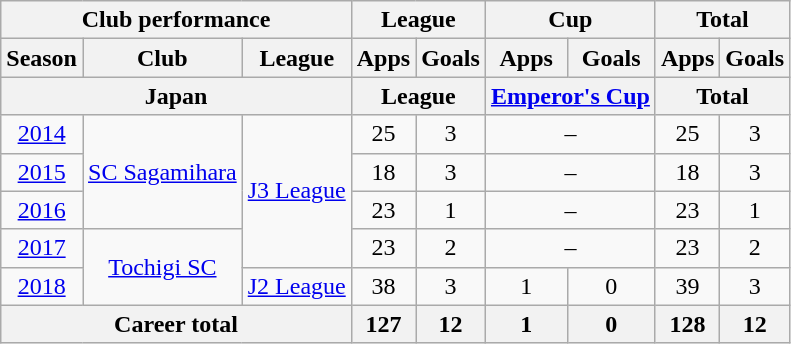<table class="wikitable" style="text-align:center">
<tr>
<th colspan=3>Club performance</th>
<th colspan=2>League</th>
<th colspan=2>Cup</th>
<th colspan=2>Total</th>
</tr>
<tr>
<th>Season</th>
<th>Club</th>
<th>League</th>
<th>Apps</th>
<th>Goals</th>
<th>Apps</th>
<th>Goals</th>
<th>Apps</th>
<th>Goals</th>
</tr>
<tr>
<th colspan=3>Japan</th>
<th colspan=2>League</th>
<th colspan=2><a href='#'>Emperor's Cup</a></th>
<th colspan=2>Total</th>
</tr>
<tr>
<td><a href='#'>2014</a></td>
<td rowspan="3"><a href='#'>SC Sagamihara</a></td>
<td rowspan="4"><a href='#'>J3 League</a></td>
<td>25</td>
<td>3</td>
<td colspan="2">–</td>
<td>25</td>
<td>3</td>
</tr>
<tr>
<td><a href='#'>2015</a></td>
<td>18</td>
<td>3</td>
<td colspan="2">–</td>
<td>18</td>
<td>3</td>
</tr>
<tr>
<td><a href='#'>2016</a></td>
<td>23</td>
<td>1</td>
<td colspan="2">–</td>
<td>23</td>
<td>1</td>
</tr>
<tr>
<td><a href='#'>2017</a></td>
<td rowspan="2"><a href='#'>Tochigi SC</a></td>
<td>23</td>
<td>2</td>
<td colspan="2">–</td>
<td>23</td>
<td>2</td>
</tr>
<tr>
<td><a href='#'>2018</a></td>
<td><a href='#'>J2 League</a></td>
<td>38</td>
<td>3</td>
<td>1</td>
<td>0</td>
<td>39</td>
<td>3</td>
</tr>
<tr>
<th colspan=3>Career total</th>
<th>127</th>
<th>12</th>
<th>1</th>
<th>0</th>
<th>128</th>
<th>12</th>
</tr>
</table>
